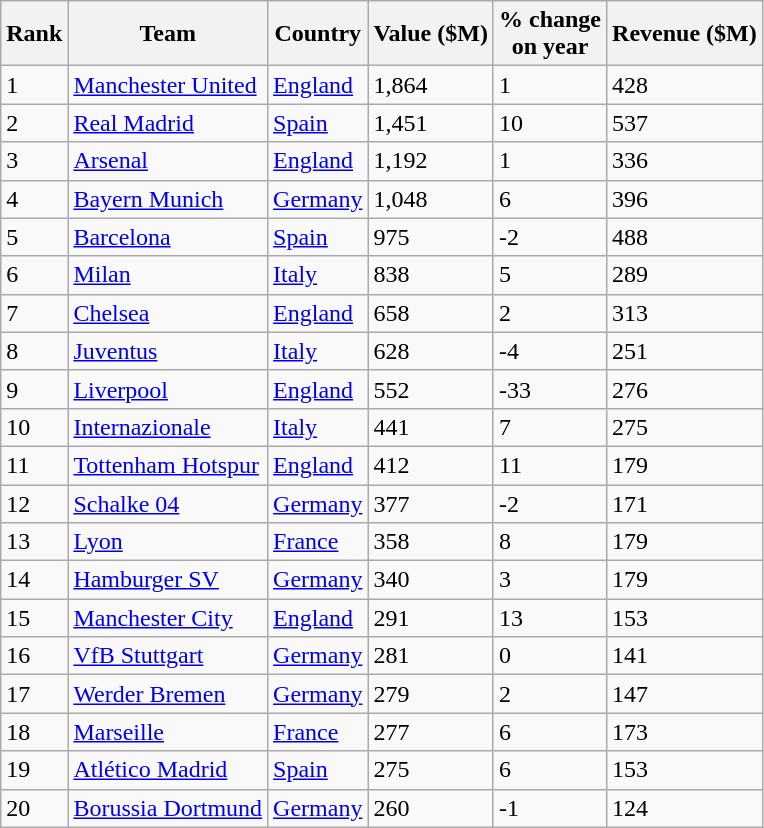<table class="sortable wikitable">
<tr>
<th>Rank</th>
<th>Team</th>
<th>Country</th>
<th>Value ($M)</th>
<th>% change<br>on year</th>
<th>Revenue ($M)</th>
</tr>
<tr>
<td>1</td>
<td><a href='#'>Manchester United</a></td>
<td> <a href='#'>England</a></td>
<td>1,864</td>
<td>1</td>
<td>428</td>
</tr>
<tr>
<td>2</td>
<td><a href='#'>Real Madrid</a></td>
<td> <a href='#'>Spain</a></td>
<td>1,451</td>
<td>10</td>
<td>537</td>
</tr>
<tr>
<td>3</td>
<td><a href='#'>Arsenal</a></td>
<td> <a href='#'>England</a></td>
<td>1,192</td>
<td>1</td>
<td>336</td>
</tr>
<tr>
<td>4</td>
<td><a href='#'>Bayern Munich</a></td>
<td> <a href='#'>Germany</a></td>
<td>1,048</td>
<td>6</td>
<td>396</td>
</tr>
<tr>
<td>5</td>
<td><a href='#'>Barcelona</a></td>
<td> <a href='#'>Spain</a></td>
<td>975</td>
<td>-2</td>
<td>488</td>
</tr>
<tr>
<td>6</td>
<td><a href='#'>Milan</a></td>
<td> <a href='#'>Italy</a></td>
<td>838</td>
<td>5</td>
<td>289</td>
</tr>
<tr>
<td>7</td>
<td><a href='#'>Chelsea</a></td>
<td> <a href='#'>England</a></td>
<td>658</td>
<td>2</td>
<td>313</td>
</tr>
<tr>
<td>8</td>
<td><a href='#'>Juventus</a></td>
<td> <a href='#'>Italy</a></td>
<td>628</td>
<td>-4</td>
<td>251</td>
</tr>
<tr>
<td>9</td>
<td><a href='#'>Liverpool</a></td>
<td> <a href='#'>England</a></td>
<td>552</td>
<td>-33</td>
<td>276</td>
</tr>
<tr>
<td>10</td>
<td><a href='#'>Internazionale</a></td>
<td> <a href='#'>Italy</a></td>
<td>441</td>
<td>7</td>
<td>275</td>
</tr>
<tr>
<td>11</td>
<td><a href='#'>Tottenham Hotspur</a></td>
<td> <a href='#'>England</a></td>
<td>412</td>
<td>11</td>
<td>179</td>
</tr>
<tr>
<td>12</td>
<td><a href='#'>Schalke 04</a></td>
<td> <a href='#'>Germany</a></td>
<td>377</td>
<td>-2</td>
<td>171</td>
</tr>
<tr>
<td>13</td>
<td><a href='#'>Lyon</a></td>
<td> <a href='#'>France</a></td>
<td>358</td>
<td>8</td>
<td>179</td>
</tr>
<tr>
<td>14</td>
<td><a href='#'>Hamburger SV</a></td>
<td> <a href='#'>Germany</a></td>
<td>340</td>
<td>3</td>
<td>179</td>
</tr>
<tr>
<td>15</td>
<td><a href='#'>Manchester City</a></td>
<td> <a href='#'>England</a></td>
<td>291</td>
<td>13</td>
<td>153</td>
</tr>
<tr>
<td>16</td>
<td><a href='#'>VfB Stuttgart</a></td>
<td> <a href='#'>Germany</a></td>
<td>281</td>
<td>0</td>
<td>141</td>
</tr>
<tr>
<td>17</td>
<td><a href='#'>Werder Bremen</a></td>
<td> <a href='#'>Germany</a></td>
<td>279</td>
<td>2</td>
<td>147</td>
</tr>
<tr>
<td>18</td>
<td><a href='#'>Marseille</a></td>
<td> <a href='#'>France</a></td>
<td>277</td>
<td>6</td>
<td>173</td>
</tr>
<tr>
<td>19</td>
<td><a href='#'>Atlético Madrid</a></td>
<td> <a href='#'>Spain</a></td>
<td>275</td>
<td>6</td>
<td>153</td>
</tr>
<tr>
<td>20</td>
<td><a href='#'>Borussia Dortmund</a></td>
<td> <a href='#'>Germany</a></td>
<td>260</td>
<td>-1</td>
<td>124</td>
</tr>
</table>
